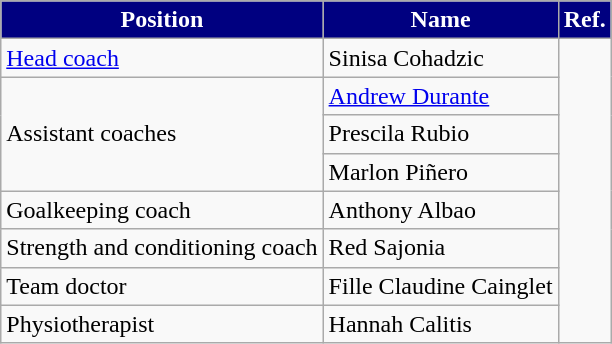<table class="wikitable">
<tr>
<th style="background:#000080;color:white;">Position</th>
<th style="background:#000080;color:white;">Name</th>
<th style="background:#000080;color:white;">Ref.</th>
</tr>
<tr>
<td><a href='#'>Head coach</a></td>
<td> Sinisa Cohadzic</td>
<td rowspan="9"></td>
</tr>
<tr>
<td rowspan="3">Assistant coaches</td>
<td> <a href='#'>Andrew Durante</a></td>
</tr>
<tr>
<td> Prescila Rubio</td>
</tr>
<tr>
<td> Marlon Piñero</td>
</tr>
<tr>
<td>Goalkeeping coach</td>
<td> Anthony Albao</td>
</tr>
<tr>
<td>Strength and conditioning coach</td>
<td> Red Sajonia</td>
</tr>
<tr>
<td>Team doctor</td>
<td> Fille Claudine Cainglet</td>
</tr>
<tr>
<td>Physiotherapist</td>
<td> Hannah Calitis</td>
</tr>
</table>
